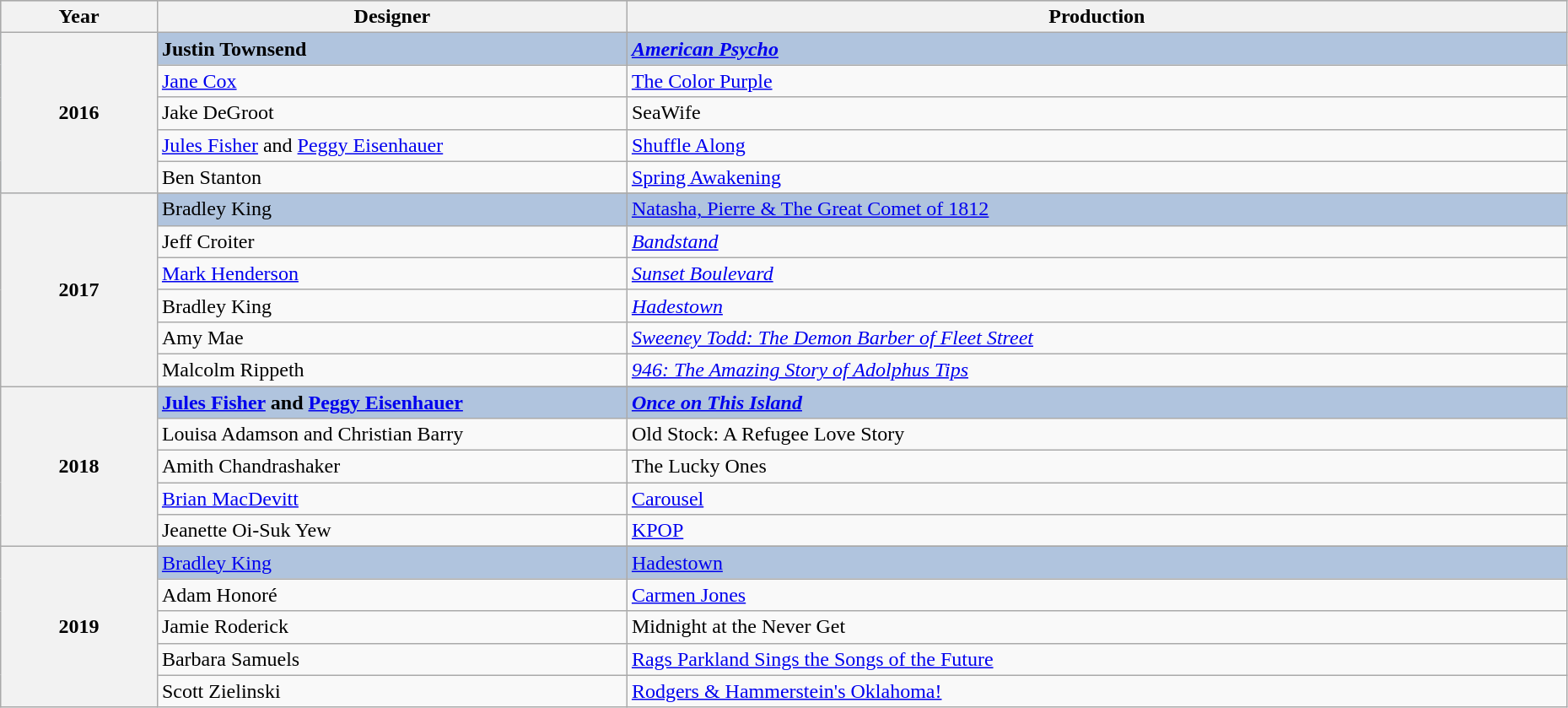<table class="wikitable" style="width:98%;">
<tr style="background:#bebebe;">
<th style="width:10%;">Year</th>
<th style="width:30%;">Designer</th>
<th style="width:60%;">Production</th>
</tr>
<tr style="background:#B0C4DE">
<th rowspan="5">2016</th>
<td><strong>Justin Townsend</strong></td>
<td><strong><em><a href='#'>American Psycho</a><em> <strong></td>
</tr>
<tr>
<td><a href='#'>Jane Cox</a></td>
<td></em><a href='#'>The Color Purple</a><em></td>
</tr>
<tr>
<td>Jake DeGroot</td>
<td></em>SeaWife<em></td>
</tr>
<tr>
<td><a href='#'>Jules Fisher</a> and <a href='#'>Peggy Eisenhauer</a></td>
<td></em><a href='#'>Shuffle Along</a><em></td>
</tr>
<tr>
<td>Ben Stanton</td>
<td></em><a href='#'>Spring Awakening</a><em></td>
</tr>
<tr>
<th rowspan="7">2017</th>
</tr>
<tr style="background:#B0C4DE">
<td></strong>Bradley King<strong></td>
<td></em></strong><a href='#'>Natasha, Pierre & The Great Comet of 1812</a></em> </strong></td>
</tr>
<tr>
<td>Jeff Croiter</td>
<td><a href='#'><em>Bandstand</em></a></td>
</tr>
<tr>
<td><a href='#'>Mark Henderson</a></td>
<td><a href='#'><em>Sunset Boulevard</em></a></td>
</tr>
<tr>
<td>Bradley King</td>
<td><a href='#'><em>Hadestown</em></a></td>
</tr>
<tr>
<td>Amy Mae</td>
<td><em><a href='#'>Sweeney Todd: The Demon Barber of Fleet Street</a></em></td>
</tr>
<tr>
<td>Malcolm Rippeth</td>
<td><em><a href='#'>946: The Amazing Story of Adolphus Tips</a></em></td>
</tr>
<tr>
<th rowspan="6">2018</th>
</tr>
<tr style="background:#B0C4DE">
<td><strong><a href='#'>Jules Fisher</a> and <a href='#'>Peggy Eisenhauer</a></strong></td>
<td><strong><em><a href='#'>Once on This Island</a><em> <strong></td>
</tr>
<tr>
<td>Louisa Adamson and Christian Barry</td>
<td></em>Old Stock: A Refugee Love Story<em></td>
</tr>
<tr>
<td>Amith Chandrashaker</td>
<td>The Lucky Ones</td>
</tr>
<tr>
<td><a href='#'>Brian MacDevitt</a></td>
<td></em><a href='#'>Carousel</a><em></td>
</tr>
<tr>
<td>Jeanette Oi-Suk Yew</td>
<td></em><a href='#'>KPOP</a><em></td>
</tr>
<tr>
<th rowspan="6">2019</th>
</tr>
<tr style="background:#B0C4DE">
<td></strong><a href='#'>Bradley King</a><strong></td>
<td></em></strong><a href='#'>Hadestown</a><strong><em></td>
</tr>
<tr>
<td>Adam Honoré</td>
<td></em><a href='#'>Carmen Jones</a><em></td>
</tr>
<tr>
<td>Jamie Roderick</td>
<td></em>Midnight at the Never Get<em></td>
</tr>
<tr>
<td>Barbara Samuels</td>
<td></em><a href='#'>Rags Parkland Sings the Songs of the Future</a><em></td>
</tr>
<tr>
<td>Scott Zielinski</td>
<td></em><a href='#'>Rodgers & Hammerstein's Oklahoma!</a><em></td>
</tr>
</table>
